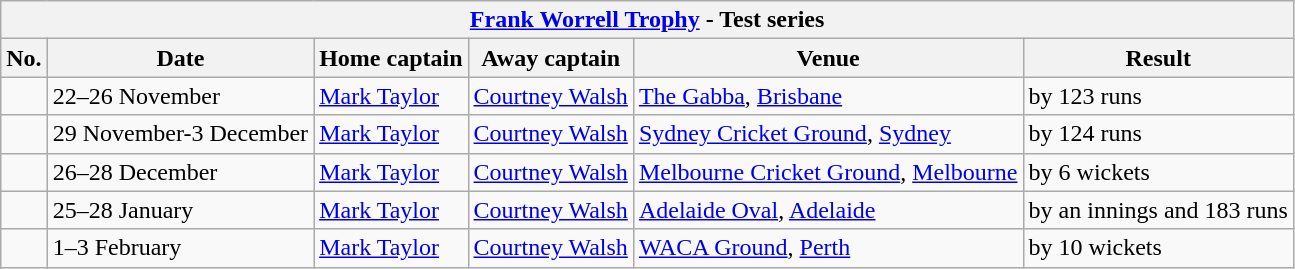<table class="wikitable">
<tr>
<th colspan="9"><a href='#'>Frank Worrell Trophy</a> - Test series</th>
</tr>
<tr>
<th>No.</th>
<th>Date</th>
<th>Home captain</th>
<th>Away captain</th>
<th>Venue</th>
<th>Result</th>
</tr>
<tr>
<td></td>
<td>22–26 November</td>
<td><a href='#'>Mark Taylor</a></td>
<td><a href='#'>Courtney Walsh</a></td>
<td><a href='#'>The Gabba</a>, <a href='#'>Brisbane</a></td>
<td> by 123 runs</td>
</tr>
<tr>
<td></td>
<td>29 November-3 December</td>
<td><a href='#'>Mark Taylor</a></td>
<td><a href='#'>Courtney Walsh</a></td>
<td><a href='#'>Sydney Cricket Ground</a>, <a href='#'>Sydney</a></td>
<td> by 124 runs</td>
</tr>
<tr>
<td></td>
<td>26–28 December</td>
<td><a href='#'>Mark Taylor</a></td>
<td><a href='#'>Courtney Walsh</a></td>
<td><a href='#'>Melbourne Cricket Ground</a>, <a href='#'>Melbourne</a></td>
<td> by 6 wickets</td>
</tr>
<tr>
<td></td>
<td>25–28 January</td>
<td><a href='#'>Mark Taylor</a></td>
<td><a href='#'>Courtney Walsh</a></td>
<td><a href='#'>Adelaide Oval</a>, <a href='#'>Adelaide</a></td>
<td> by an innings and 183 runs</td>
</tr>
<tr>
<td></td>
<td>1–3 February</td>
<td><a href='#'>Mark Taylor</a></td>
<td><a href='#'>Courtney Walsh</a></td>
<td><a href='#'>WACA Ground</a>, <a href='#'>Perth</a></td>
<td> by 10 wickets</td>
</tr>
</table>
